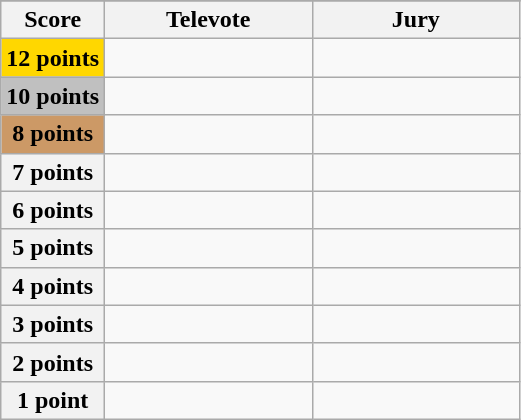<table class="wikitable">
<tr>
</tr>
<tr>
<th scope="col" width="20%">Score</th>
<th scope="col" width="40%">Televote</th>
<th scope="col" width="40%">Jury</th>
</tr>
<tr>
<th scope="row" style="background:gold">12 points</th>
<td></td>
<td></td>
</tr>
<tr>
<th scope="row" style="background:silver">10 points</th>
<td></td>
<td></td>
</tr>
<tr>
<th scope="row" style="background:#CC9966">8 points</th>
<td></td>
<td></td>
</tr>
<tr>
<th scope="row">7 points</th>
<td></td>
<td></td>
</tr>
<tr>
<th scope="row">6 points</th>
<td></td>
<td></td>
</tr>
<tr>
<th scope="row">5 points</th>
<td></td>
<td></td>
</tr>
<tr>
<th scope="row">4 points</th>
<td></td>
<td></td>
</tr>
<tr>
<th scope="row">3 points</th>
<td></td>
<td></td>
</tr>
<tr>
<th scope="row">2 points</th>
<td></td>
<td></td>
</tr>
<tr>
<th scope="row">1 point</th>
<td></td>
<td></td>
</tr>
</table>
